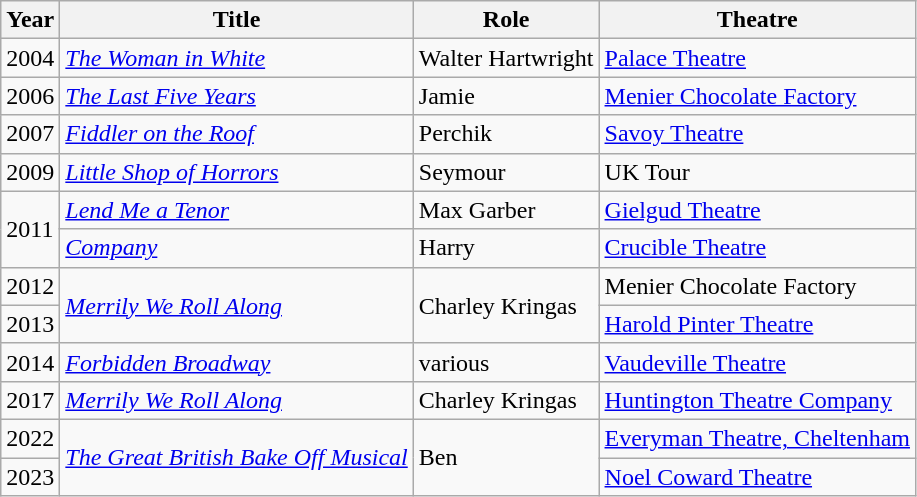<table class="wikitable">
<tr>
<th>Year</th>
<th>Title</th>
<th>Role</th>
<th>Theatre</th>
</tr>
<tr>
<td>2004</td>
<td><a href='#'><em>The Woman in White</em></a></td>
<td>Walter Hartwright</td>
<td><a href='#'>Palace Theatre</a></td>
</tr>
<tr>
<td>2006</td>
<td><em><a href='#'>The Last Five Years</a></em></td>
<td>Jamie</td>
<td><a href='#'>Menier Chocolate Factory</a></td>
</tr>
<tr>
<td>2007</td>
<td><em><a href='#'>Fiddler on the Roof</a></em></td>
<td>Perchik</td>
<td><a href='#'>Savoy Theatre</a></td>
</tr>
<tr>
<td>2009</td>
<td><a href='#'><em>Little Shop of Horrors</em></a></td>
<td>Seymour</td>
<td>UK Tour</td>
</tr>
<tr>
<td rowspan=2>2011</td>
<td><a href='#'><em>Lend Me a Tenor</em></a></td>
<td>Max Garber</td>
<td><a href='#'>Gielgud Theatre</a></td>
</tr>
<tr>
<td><a href='#'><em>Company</em></a></td>
<td>Harry</td>
<td><a href='#'>Crucible Theatre</a></td>
</tr>
<tr>
<td>2012</td>
<td rowspan=2><a href='#'><em>Merrily We Roll Along</em></a></td>
<td rowspan=2>Charley Kringas</td>
<td>Menier Chocolate Factory</td>
</tr>
<tr>
<td>2013</td>
<td><a href='#'>Harold Pinter Theatre</a></td>
</tr>
<tr>
<td>2014</td>
<td><em><a href='#'>Forbidden Broadway</a></em></td>
<td>various</td>
<td><a href='#'>Vaudeville Theatre</a></td>
</tr>
<tr>
<td>2017</td>
<td><a href='#'><em>Merrily We Roll Along</em></a></td>
<td>Charley Kringas</td>
<td><a href='#'>Huntington Theatre Company</a></td>
</tr>
<tr>
<td>2022</td>
<td rowspan="2"><em><a href='#'>The Great British Bake Off Musical</a></em></td>
<td rowspan="2">Ben</td>
<td><a href='#'>Everyman Theatre, Cheltenham</a></td>
</tr>
<tr>
<td>2023</td>
<td><a href='#'>Noel Coward Theatre</a></td>
</tr>
</table>
